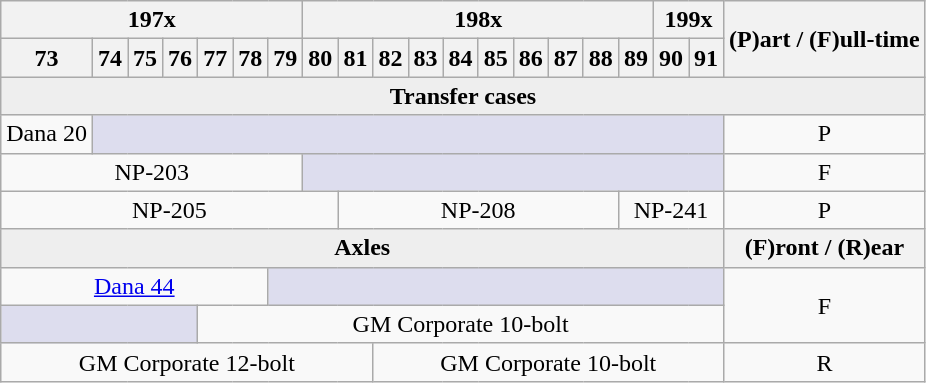<table class="wikitable" style="font-size:100%;text-align:center;">
<tr>
<th colspan=7>197x</th>
<th colspan=10>198x</th>
<th colspan=2>199x</th>
<th rowspan=2>(P)art / (F)ull-time</th>
</tr>
<tr>
<th>73</th>
<th>74</th>
<th>75</th>
<th>76</th>
<th>77</th>
<th>78</th>
<th>79</th>
<th>80</th>
<th>81</th>
<th>82</th>
<th>83</th>
<th>84</th>
<th>85</th>
<th>86</th>
<th>87</th>
<th>88</th>
<th>89</th>
<th>90</th>
<th>91</th>
</tr>
<tr>
<th colspan=20 style="background:#eee;">Transfer cases</th>
</tr>
<tr>
<td colspan=1>Dana 20</td>
<td colspan=18 style="background:#dde;"> </td>
<td>P</td>
</tr>
<tr>
<td colspan=7>NP-203</td>
<td colspan=12 style="background:#dde;"> </td>
<td>F</td>
</tr>
<tr>
<td colspan=8>NP-205</td>
<td colspan=8>NP-208</td>
<td colspan=3>NP-241</td>
<td>P</td>
</tr>
<tr>
<th colspan=19 style="background:#eee;">Axles</th>
<th>(F)ront / (R)ear</th>
</tr>
<tr>
<td colspan=6><a href='#'>Dana 44</a></td>
<td colspan=13 style="background:#dde;"> </td>
<td rowspan=2>F</td>
</tr>
<tr>
<td colspan=4 style="background:#dde;"> </td>
<td colspan=15>GM Corporate 10-bolt</td>
</tr>
<tr>
<td colspan=9>GM Corporate 12-bolt</td>
<td colspan=10>GM Corporate 10-bolt</td>
<td>R</td>
</tr>
</table>
